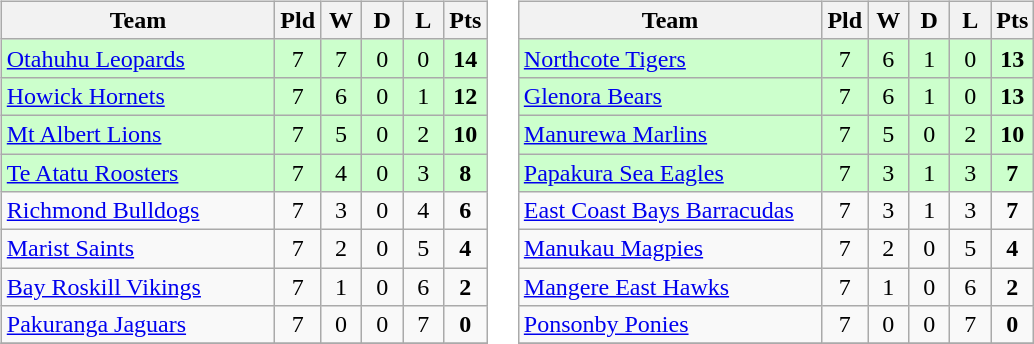<table>
<tr>
<td><br><table class="wikitable" style="text-align:center;">
<tr>
<th width=175>Team</th>
<th width=20 abbr="Played">Pld</th>
<th width=20 abbr="Won">W</th>
<th width=20 abbr="Drawn">D</th>
<th width=20 abbr="Lost">L</th>
<th width=20 abbr="Points">Pts</th>
</tr>
<tr style="background: #ccffcc;">
<td style="text-align:left;"><a href='#'>Otahuhu Leopards</a></td>
<td>7</td>
<td>7</td>
<td>0</td>
<td>0</td>
<td><strong>14</strong></td>
</tr>
<tr style="background: #ccffcc;">
<td style="text-align:left;"><a href='#'>Howick Hornets</a></td>
<td>7</td>
<td>6</td>
<td>0</td>
<td>1</td>
<td><strong>12</strong></td>
</tr>
<tr style="background: #ccffcc;">
<td style="text-align:left;"><a href='#'>Mt Albert Lions</a></td>
<td>7</td>
<td>5</td>
<td>0</td>
<td>2</td>
<td><strong>10</strong></td>
</tr>
<tr style="background: #ccffcc;">
<td style="text-align:left;"><a href='#'>Te Atatu Roosters</a></td>
<td>7</td>
<td>4</td>
<td>0</td>
<td>3</td>
<td><strong>8</strong></td>
</tr>
<tr>
<td style="text-align:left;"><a href='#'>Richmond Bulldogs</a></td>
<td>7</td>
<td>3</td>
<td>0</td>
<td>4</td>
<td><strong>6</strong></td>
</tr>
<tr>
<td style="text-align:left;"><a href='#'>Marist Saints</a></td>
<td>7</td>
<td>2</td>
<td>0</td>
<td>5</td>
<td><strong>4</strong></td>
</tr>
<tr>
<td style="text-align:left;"><a href='#'>Bay Roskill Vikings</a></td>
<td>7</td>
<td>1</td>
<td>0</td>
<td>6</td>
<td><strong>2</strong></td>
</tr>
<tr>
<td style="text-align:left;"><a href='#'>Pakuranga Jaguars</a></td>
<td>7</td>
<td>0</td>
<td>0</td>
<td>7</td>
<td><strong>0</strong></td>
</tr>
<tr>
</tr>
</table>
</td>
<td><br><table class="wikitable" style="text-align:center;">
<tr>
<th width=195>Team</th>
<th width=20 abbr="Played">Pld</th>
<th width=20 abbr="Won">W</th>
<th width=20 abbr="Drawn">D</th>
<th width=20 abbr="Lost">L</th>
<th width=20 abbr="Points">Pts</th>
</tr>
<tr style="background: #ccffcc;">
<td style="text-align:left;"><a href='#'>Northcote Tigers</a></td>
<td>7</td>
<td>6</td>
<td>1</td>
<td>0</td>
<td><strong>13</strong></td>
</tr>
<tr style="background: #ccffcc;">
<td style="text-align:left;"><a href='#'>Glenora Bears</a></td>
<td>7</td>
<td>6</td>
<td>1</td>
<td>0</td>
<td><strong>13</strong></td>
</tr>
<tr style="background: #ccffcc;">
<td style="text-align:left;"><a href='#'>Manurewa Marlins</a></td>
<td>7</td>
<td>5</td>
<td>0</td>
<td>2</td>
<td><strong>10</strong></td>
</tr>
<tr style="background: #ccffcc;">
<td style="text-align:left;"><a href='#'>Papakura Sea Eagles</a></td>
<td>7</td>
<td>3</td>
<td>1</td>
<td>3</td>
<td><strong>7</strong></td>
</tr>
<tr>
<td style="text-align:left;"><a href='#'>East Coast Bays Barracudas</a></td>
<td>7</td>
<td>3</td>
<td>1</td>
<td>3</td>
<td><strong>7</strong></td>
</tr>
<tr>
<td style="text-align:left;"><a href='#'>Manukau Magpies</a></td>
<td>7</td>
<td>2</td>
<td>0</td>
<td>5</td>
<td><strong>4</strong></td>
</tr>
<tr>
<td style="text-align:left;"><a href='#'>Mangere East Hawks</a></td>
<td>7</td>
<td>1</td>
<td>0</td>
<td>6</td>
<td><strong>2</strong></td>
</tr>
<tr>
<td style="text-align:left;"><a href='#'>Ponsonby Ponies</a></td>
<td>7</td>
<td>0</td>
<td>0</td>
<td>7</td>
<td><strong>0</strong></td>
</tr>
<tr>
</tr>
</table>
</td>
</tr>
</table>
